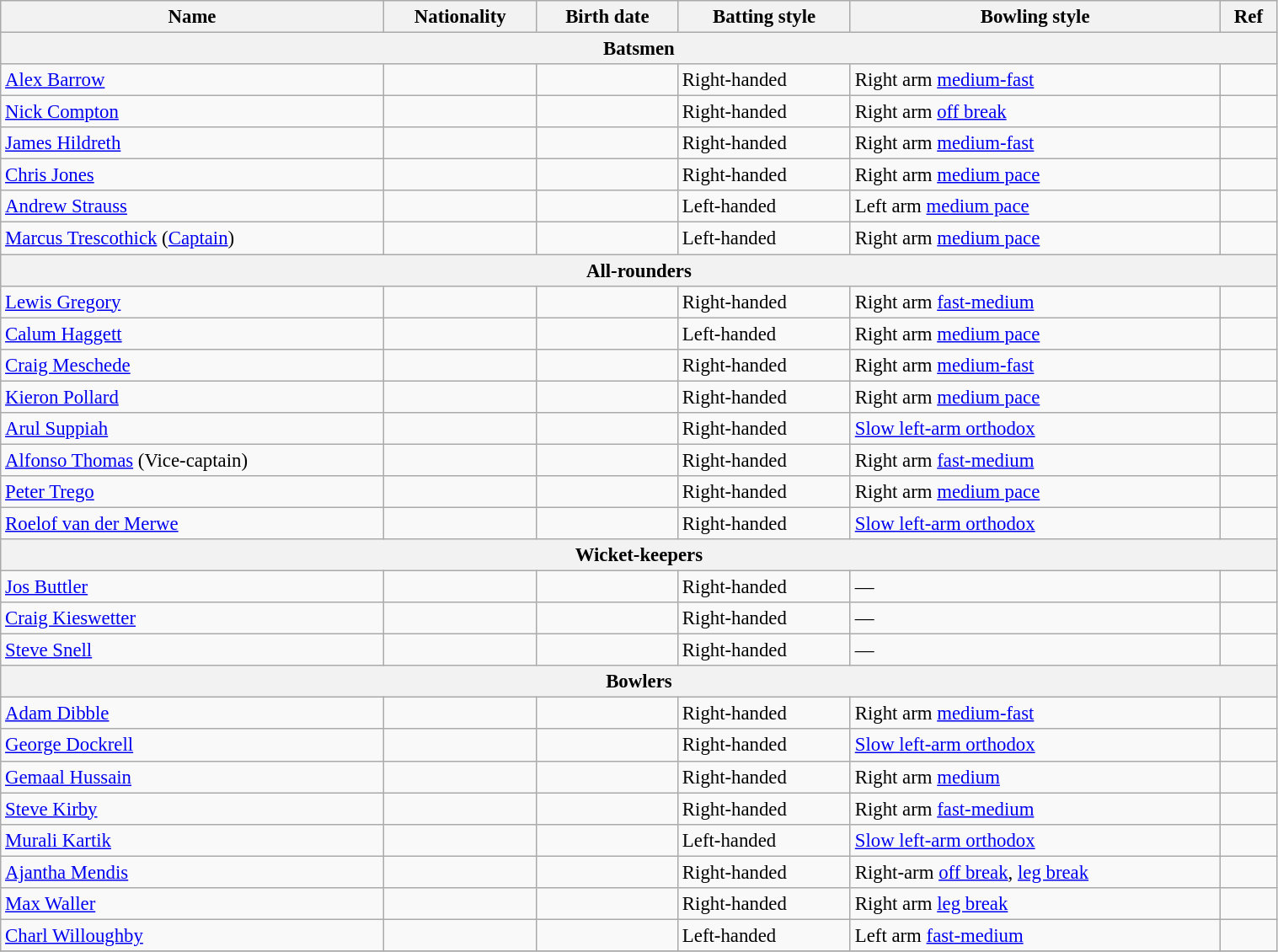<table class="wikitable"  style="font-size:95%; width:80%;">
<tr>
<th>Name</th>
<th>Nationality</th>
<th>Birth date</th>
<th>Batting style</th>
<th>Bowling style</th>
<th>Ref</th>
</tr>
<tr>
<th colspan="7">Batsmen</th>
</tr>
<tr>
<td><a href='#'>Alex Barrow</a></td>
<td></td>
<td></td>
<td>Right-handed</td>
<td>Right arm <a href='#'>medium-fast</a></td>
<td></td>
</tr>
<tr>
<td><a href='#'>Nick Compton</a></td>
<td></td>
<td></td>
<td>Right-handed</td>
<td>Right arm <a href='#'>off break</a></td>
<td></td>
</tr>
<tr>
<td><a href='#'>James Hildreth</a></td>
<td></td>
<td></td>
<td>Right-handed</td>
<td>Right arm <a href='#'>medium-fast</a></td>
<td></td>
</tr>
<tr>
<td><a href='#'>Chris Jones</a></td>
<td></td>
<td></td>
<td>Right-handed</td>
<td>Right arm <a href='#'>medium pace</a></td>
<td></td>
</tr>
<tr>
<td><a href='#'>Andrew Strauss</a></td>
<td></td>
<td></td>
<td>Left-handed</td>
<td>Left arm <a href='#'>medium pace</a></td>
<td></td>
</tr>
<tr>
<td><a href='#'>Marcus Trescothick</a> (<a href='#'>Captain</a>)</td>
<td></td>
<td></td>
<td>Left-handed</td>
<td>Right arm <a href='#'>medium pace</a></td>
<td></td>
</tr>
<tr>
<th colspan="7">All-rounders</th>
</tr>
<tr>
<td><a href='#'>Lewis Gregory</a></td>
<td></td>
<td></td>
<td>Right-handed</td>
<td>Right arm <a href='#'>fast-medium</a></td>
<td></td>
</tr>
<tr>
<td><a href='#'>Calum Haggett</a></td>
<td></td>
<td></td>
<td>Left-handed</td>
<td>Right arm <a href='#'>medium pace</a></td>
<td></td>
</tr>
<tr>
<td><a href='#'>Craig Meschede</a></td>
<td></td>
<td></td>
<td>Right-handed</td>
<td>Right arm <a href='#'>medium-fast</a></td>
<td></td>
</tr>
<tr>
<td><a href='#'>Kieron Pollard</a></td>
<td></td>
<td></td>
<td>Right-handed</td>
<td>Right arm <a href='#'>medium pace</a></td>
<td></td>
</tr>
<tr>
<td><a href='#'>Arul Suppiah</a></td>
<td></td>
<td></td>
<td>Right-handed</td>
<td><a href='#'>Slow left-arm orthodox</a></td>
<td></td>
</tr>
<tr>
<td><a href='#'>Alfonso Thomas</a> (Vice-captain)</td>
<td></td>
<td></td>
<td>Right-handed</td>
<td>Right arm <a href='#'>fast-medium</a></td>
<td></td>
</tr>
<tr>
<td><a href='#'>Peter Trego</a></td>
<td></td>
<td></td>
<td>Right-handed</td>
<td>Right arm <a href='#'>medium pace</a></td>
<td></td>
</tr>
<tr>
<td><a href='#'>Roelof van der Merwe</a></td>
<td></td>
<td></td>
<td>Right-handed</td>
<td><a href='#'>Slow left-arm orthodox</a></td>
<td></td>
</tr>
<tr>
<th colspan="6">Wicket-keepers</th>
</tr>
<tr>
<td><a href='#'>Jos Buttler</a></td>
<td></td>
<td></td>
<td>Right-handed</td>
<td>—</td>
<td></td>
</tr>
<tr>
<td><a href='#'>Craig Kieswetter</a></td>
<td></td>
<td></td>
<td>Right-handed</td>
<td>—</td>
<td></td>
</tr>
<tr>
<td><a href='#'>Steve Snell</a></td>
<td></td>
<td></td>
<td>Right-handed</td>
<td>—</td>
<td></td>
</tr>
<tr>
<th colspan="6">Bowlers</th>
</tr>
<tr>
<td><a href='#'>Adam Dibble</a></td>
<td></td>
<td></td>
<td>Right-handed</td>
<td>Right arm <a href='#'>medium-fast</a></td>
<td></td>
</tr>
<tr>
<td><a href='#'>George Dockrell</a></td>
<td></td>
<td></td>
<td>Right-handed</td>
<td><a href='#'>Slow left-arm orthodox</a></td>
<td></td>
</tr>
<tr>
<td><a href='#'>Gemaal Hussain</a></td>
<td></td>
<td></td>
<td>Right-handed</td>
<td>Right arm <a href='#'>medium</a></td>
<td></td>
</tr>
<tr>
<td><a href='#'>Steve Kirby</a></td>
<td></td>
<td></td>
<td>Right-handed</td>
<td>Right arm <a href='#'>fast-medium</a></td>
<td></td>
</tr>
<tr>
<td><a href='#'>Murali Kartik</a></td>
<td></td>
<td></td>
<td>Left-handed</td>
<td><a href='#'>Slow left-arm orthodox</a></td>
<td></td>
</tr>
<tr>
<td><a href='#'>Ajantha Mendis</a></td>
<td></td>
<td></td>
<td>Right-handed</td>
<td>Right-arm <a href='#'>off break</a>, <a href='#'>leg break</a></td>
<td></td>
</tr>
<tr>
<td><a href='#'>Max Waller</a></td>
<td></td>
<td></td>
<td>Right-handed</td>
<td>Right arm <a href='#'>leg break</a></td>
<td></td>
</tr>
<tr>
<td><a href='#'>Charl Willoughby</a></td>
<td></td>
<td></td>
<td>Left-handed</td>
<td>Left arm <a href='#'>fast-medium</a></td>
<td></td>
</tr>
<tr>
</tr>
</table>
